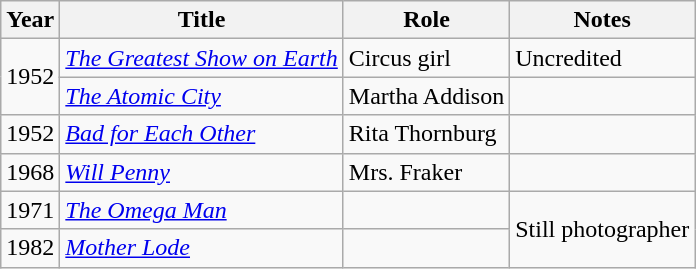<table class="wikitable sortable">
<tr>
<th>Year</th>
<th>Title</th>
<th>Role</th>
<th>Notes</th>
</tr>
<tr>
<td rowspan=2>1952</td>
<td><em><a href='#'>The Greatest Show on Earth</a></em></td>
<td>Circus girl</td>
<td>Uncredited</td>
</tr>
<tr>
<td><em><a href='#'>The Atomic City</a></em></td>
<td>Martha Addison</td>
<td></td>
</tr>
<tr>
<td>1952</td>
<td><em><a href='#'>Bad for Each Other</a></em></td>
<td>Rita Thornburg</td>
<td></td>
</tr>
<tr>
<td>1968</td>
<td><em><a href='#'>Will Penny</a></em></td>
<td>Mrs. Fraker</td>
<td></td>
</tr>
<tr>
<td>1971</td>
<td><em><a href='#'>The Omega Man</a></em></td>
<td></td>
<td rowspan="2">Still photographer</td>
</tr>
<tr>
<td>1982</td>
<td><em><a href='#'>Mother Lode</a></em></td>
<td></td>
</tr>
</table>
